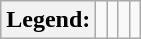<table class="wikitable">
<tr>
<th>Legend:</th>
<td></td>
<td></td>
<td></td>
<td></td>
</tr>
</table>
